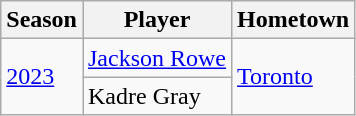<table class="wikitable">
<tr>
<th>Season</th>
<th>Player</th>
<th>Hometown</th>
</tr>
<tr>
<td rowspan="2"><a href='#'>2023</a></td>
<td><a href='#'>Jackson Rowe</a></td>
<td rowspan="2"><a href='#'>Toronto</a></td>
</tr>
<tr>
<td>Kadre Gray</td>
</tr>
</table>
